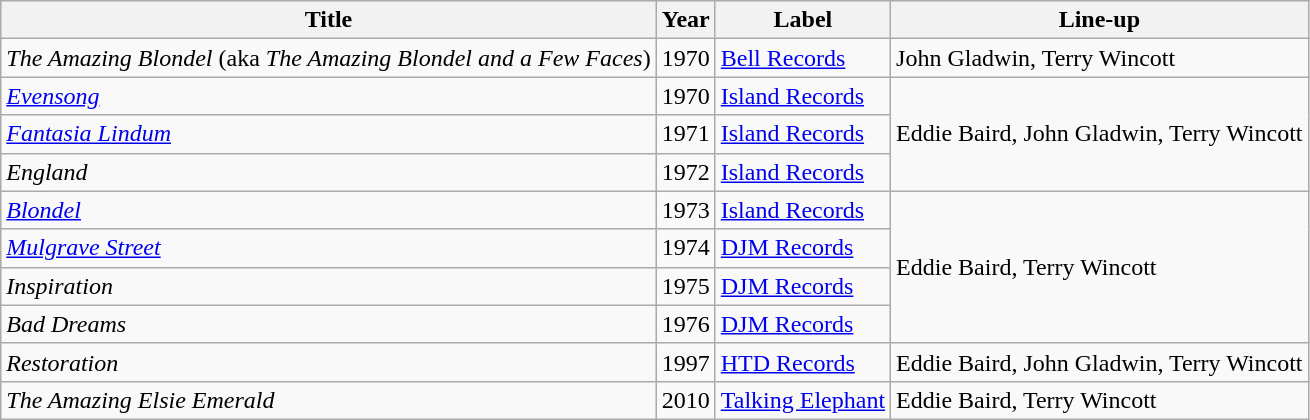<table class="wikitable">
<tr>
<th>Title</th>
<th>Year</th>
<th>Label</th>
<th>Line-up</th>
</tr>
<tr>
<td><em>The Amazing Blondel</em> (aka <em>The Amazing Blondel and a Few Faces</em>)</td>
<td>1970</td>
<td><a href='#'>Bell Records</a></td>
<td>John Gladwin, Terry Wincott</td>
</tr>
<tr>
<td><em><a href='#'>Evensong</a></em></td>
<td>1970</td>
<td><a href='#'>Island Records</a></td>
<td rowspan="3">Eddie Baird, John Gladwin, Terry Wincott</td>
</tr>
<tr>
<td><em><a href='#'>Fantasia Lindum</a></em></td>
<td>1971</td>
<td><a href='#'>Island Records</a></td>
</tr>
<tr>
<td><em>England</em></td>
<td>1972</td>
<td><a href='#'>Island Records</a></td>
</tr>
<tr>
<td><em><a href='#'>Blondel</a></em></td>
<td>1973</td>
<td><a href='#'>Island Records</a></td>
<td rowspan="4">Eddie Baird, Terry Wincott</td>
</tr>
<tr>
<td><em><a href='#'>Mulgrave Street</a></em></td>
<td>1974</td>
<td><a href='#'>DJM Records</a></td>
</tr>
<tr>
<td><em>Inspiration</em></td>
<td>1975</td>
<td><a href='#'>DJM Records</a></td>
</tr>
<tr>
<td><em>Bad Dreams</em></td>
<td>1976</td>
<td><a href='#'>DJM Records</a></td>
</tr>
<tr>
<td><em>Restoration</em></td>
<td>1997</td>
<td><a href='#'>HTD Records</a></td>
<td>Eddie Baird, John Gladwin, Terry Wincott</td>
</tr>
<tr>
<td><em>The Amazing Elsie Emerald</em></td>
<td>2010</td>
<td><a href='#'>Talking Elephant</a></td>
<td>Eddie Baird, Terry Wincott</td>
</tr>
</table>
